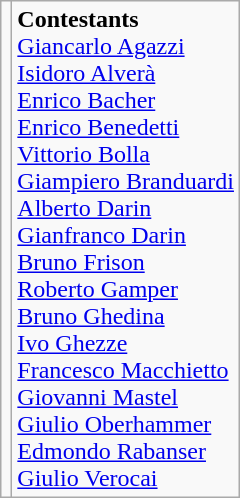<table class="wikitable" style="text-align:center">
<tr>
<td></td>
<td align=left><strong>Contestants</strong><br> <a href='#'>Giancarlo Agazzi</a> <br> <a href='#'>Isidoro Alverà</a> <br> <a href='#'>Enrico Bacher</a> <br> <a href='#'>Enrico Benedetti</a> <br> <a href='#'>Vittorio Bolla</a> <br> <a href='#'>Giampiero Branduardi</a> <br> <a href='#'>Alberto Darin</a> <br> <a href='#'>Gianfranco Darin</a> <br> <a href='#'>Bruno Frison</a> <br> <a href='#'>Roberto Gamper</a> <br> <a href='#'>Bruno Ghedina</a> <br> <a href='#'>Ivo Ghezze</a> <br> <a href='#'>Francesco Macchietto</a> <br> <a href='#'>Giovanni Mastel</a> <br> <a href='#'>Giulio Oberhammer</a> <br> <a href='#'>Edmondo Rabanser</a> <br> <a href='#'>Giulio Verocai</a></td>
</tr>
</table>
